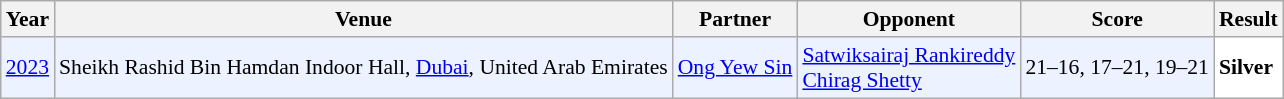<table class="sortable wikitable" style="font-size: 90%">
<tr>
<th>Year</th>
<th>Venue</th>
<th>Partner</th>
<th>Opponent</th>
<th>Score</th>
<th>Result</th>
</tr>
<tr style="background:#ECF2FF">
<td align="center"><a href='#'>2023</a></td>
<td align="left">Sheikh Rashid Bin Hamdan Indoor Hall, <a href='#'>Dubai</a>, United Arab Emirates</td>
<td align="left"> <a href='#'>Ong Yew Sin</a></td>
<td align="left"> <a href='#'>Satwiksairaj Rankireddy</a><br> <a href='#'>Chirag Shetty</a></td>
<td align="left">21–16, 17–21, 19–21</td>
<td style="text-align:left; background:white"> <strong>Silver</strong></td>
</tr>
</table>
